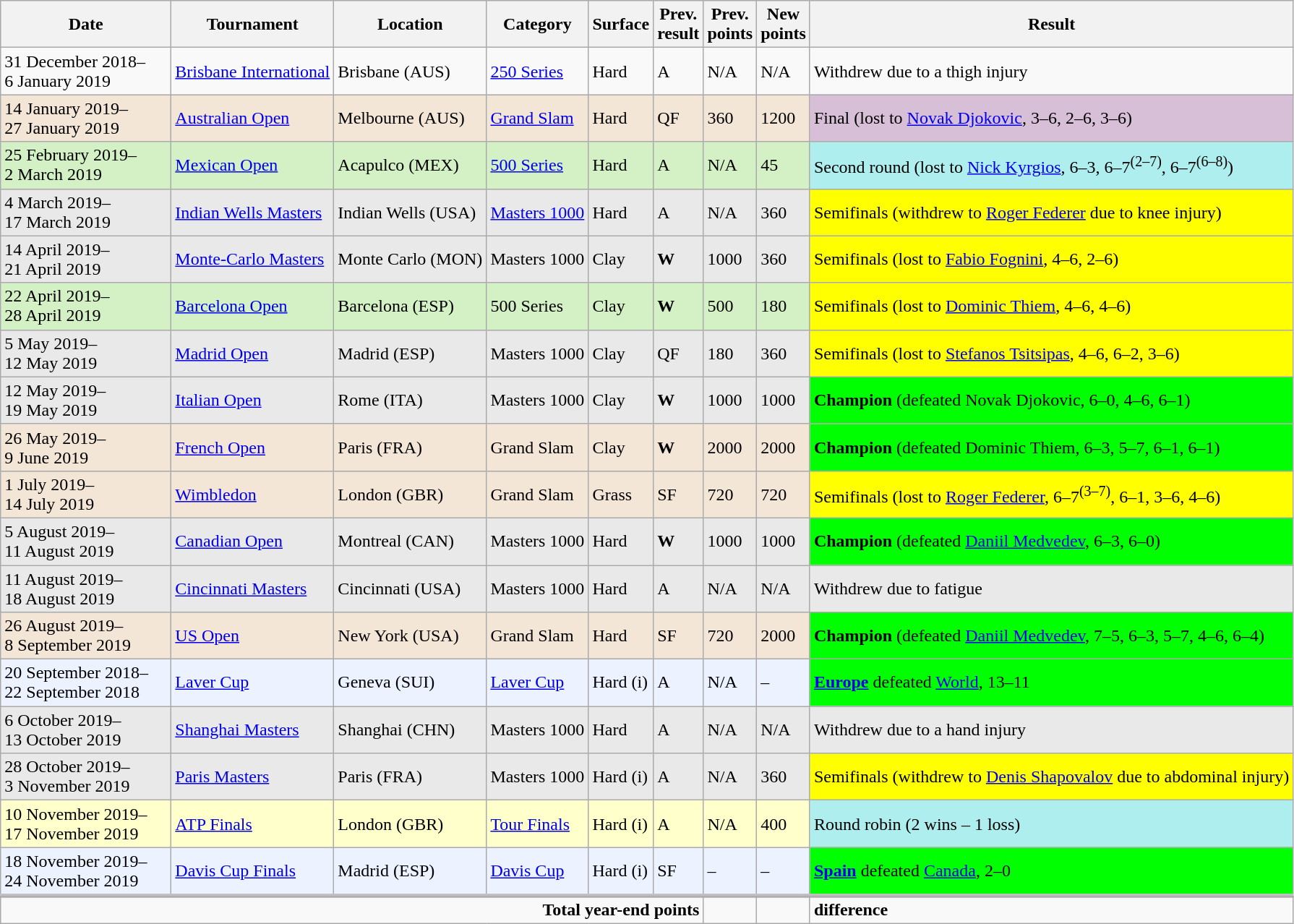<table class="wikitable" style="text-align:left">
<tr>
<th style="width:150px">Date</th>
<th>Tournament</th>
<th>Location</th>
<th>Category</th>
<th>Surface</th>
<th>Prev.<br>result</th>
<th>Prev.<br>points</th>
<th>New<br>points</th>
<th>Result</th>
</tr>
<tr>
<td>31 December 2018–<br>6 January 2019</td>
<td><a href='#'>Brisbane International</a></td>
<td>Brisbane (AUS)</td>
<td><a href='#'>250 Series</a></td>
<td>Hard</td>
<td>A</td>
<td>N/A</td>
<td>N/A</td>
<td>Withdrew due to a thigh injury</td>
</tr>
<tr style="background:#F3E6D7;">
<td>14 January 2019–<br>27 January 2019</td>
<td><a href='#'>Australian Open</a></td>
<td>Melbourne (AUS)</td>
<td><a href='#'>Grand Slam</a></td>
<td>Hard</td>
<td>QF</td>
<td>360</td>
<td>1200</td>
<td style="background:thistle;">Final (lost to <a href='#'>Novak Djokovic</a>, 3–6, 2–6, 3–6)</td>
</tr>
<tr style="background:#D4F1C5;">
<td>25 February 2019–<br>2 March 2019</td>
<td><a href='#'>Mexican Open</a></td>
<td>Acapulco (MEX)</td>
<td><a href='#'>500 Series</a></td>
<td>Hard</td>
<td>A</td>
<td>N/A</td>
<td>45</td>
<td style="background:#afeeee;">Second round (lost to <a href='#'>Nick Kyrgios</a>, 6–3, 6–7<sup>(2–7)</sup>, 6–7<sup>(6–8)</sup>)</td>
</tr>
<tr style="background:#E9E9E9;">
<td>4 March 2019–<br>17 March 2019</td>
<td><a href='#'>Indian Wells Masters</a></td>
<td>Indian Wells (USA)</td>
<td><a href='#'>Masters 1000</a></td>
<td>Hard</td>
<td>A</td>
<td>N/A</td>
<td>360</td>
<td style="background:yellow;">Semifinals (withdrew to <a href='#'>Roger Federer</a> due to knee injury)</td>
</tr>
<tr style="background:#E9E9E9;">
<td>14 April 2019–<br>21 April 2019</td>
<td><a href='#'>Monte-Carlo Masters</a></td>
<td>Monte Carlo (MON)</td>
<td>Masters 1000</td>
<td>Clay</td>
<td><strong>W</strong></td>
<td>1000</td>
<td>360</td>
<td style="background:yellow;">Semifinals (lost to <a href='#'>Fabio Fognini</a>, 4–6, 2–6)</td>
</tr>
<tr style="background:#D4F1C5;">
<td>22 April 2019–<br>28 April 2019</td>
<td><a href='#'>Barcelona Open</a></td>
<td>Barcelona (ESP)</td>
<td>500 Series</td>
<td>Clay</td>
<td><strong>W</strong></td>
<td>500</td>
<td>180</td>
<td style="background:yellow;">Semifinals (lost to <a href='#'>Dominic Thiem</a>, 4–6, 4–6)</td>
</tr>
<tr style="background:#E9E9E9;">
<td>5 May 2019–<br>12 May 2019</td>
<td><a href='#'>Madrid Open</a></td>
<td>Madrid (ESP)</td>
<td>Masters 1000</td>
<td>Clay</td>
<td>QF</td>
<td>180</td>
<td>360</td>
<td style="background:yellow;">Semifinals (lost to <a href='#'>Stefanos Tsitsipas</a>, 4–6, 6–2, 3–6)</td>
</tr>
<tr style="background:#E9E9E9;">
<td>12 May 2019–<br>19 May 2019</td>
<td><a href='#'>Italian Open</a></td>
<td>Rome (ITA)</td>
<td>Masters 1000</td>
<td>Clay</td>
<td><strong>W</strong></td>
<td>1000</td>
<td>1000</td>
<td style="background:lime;"><strong>Champion</strong> (defeated Novak Djokovic, 6–0, 4–6, 6–1)</td>
</tr>
<tr style="background:#F3E6D7;">
<td>26 May 2019–<br>9 June 2019</td>
<td><a href='#'>French Open</a></td>
<td>Paris (FRA)</td>
<td>Grand Slam</td>
<td>Clay</td>
<td><strong>W</strong></td>
<td>2000</td>
<td>2000</td>
<td style="background:lime;"><strong>Champion</strong> (defeated  Dominic Thiem, 6–3, 5–7, 6–1, 6–1)</td>
</tr>
<tr style="background:#F3E6D7;">
<td>1 July 2019–<br>14 July 2019</td>
<td><a href='#'>Wimbledon</a></td>
<td>London (GBR)</td>
<td>Grand Slam</td>
<td>Grass</td>
<td>SF</td>
<td>720</td>
<td>720</td>
<td style="background:yellow;">Semifinals (lost to <a href='#'>Roger Federer</a>, 6–7<sup>(3–7)</sup>, 6–1, 3–6, 4–6)</td>
</tr>
<tr style="background:#E9E9E9;">
<td>5 August 2019–<br>11 August 2019</td>
<td><a href='#'>Canadian Open</a></td>
<td>Montreal (CAN)</td>
<td>Masters 1000</td>
<td>Hard</td>
<td><strong>W</strong></td>
<td>1000</td>
<td>1000</td>
<td style="background:lime;"><strong>Champion</strong> (defeated  <a href='#'>Daniil Medvedev</a>, 6–3, 6–0)</td>
</tr>
<tr style="background:#E9E9E9;">
<td>11 August 2019–<br>18 August 2019</td>
<td><a href='#'>Cincinnati Masters</a></td>
<td>Cincinnati (USA)</td>
<td>Masters 1000</td>
<td>Hard</td>
<td>A</td>
<td>N/A</td>
<td>N/A</td>
<td>Withdrew due to fatigue</td>
</tr>
<tr style="background:#F3E6D7;">
<td>26 August 2019–<br>8 September 2019</td>
<td><a href='#'>US Open</a></td>
<td>New York (USA)</td>
<td>Grand Slam</td>
<td>Hard</td>
<td>SF</td>
<td>720</td>
<td>2000</td>
<td style="background:lime;"><strong>Champion</strong> (defeated <a href='#'>Daniil Medvedev</a>, 7–5, 6–3, 5–7, 4–6, 6–4)</td>
</tr>
<tr style="background:#ECF2FF;">
<td>20 September 2018–<br>22 September 2018</td>
<td><a href='#'>Laver Cup</a></td>
<td>Geneva (SUI)</td>
<td><a href='#'>Laver Cup</a></td>
<td>Hard (i)</td>
<td>A</td>
<td>N/A</td>
<td>–</td>
<td style="background:lime;"><strong> <a href='#'>Europe</a></strong> defeated  <a href='#'>World</a>, 13–11</td>
</tr>
<tr style="background:#E9E9E9;">
<td>6 October 2019–<br>13 October 2019</td>
<td><a href='#'>Shanghai Masters</a></td>
<td>Shanghai (CHN)</td>
<td>Masters 1000</td>
<td>Hard</td>
<td>A</td>
<td>N/A</td>
<td>N/A</td>
<td>Withdrew due to a hand injury</td>
</tr>
<tr style="background:#E9E9E9;">
<td>28 October 2019–<br>3 November 2019</td>
<td><a href='#'>Paris Masters</a></td>
<td>Paris (FRA)</td>
<td>Masters 1000</td>
<td>Hard (i)</td>
<td>A</td>
<td>N/A</td>
<td>360</td>
<td style="background:yellow;">Semifinals (withdrew to <a href='#'>Denis Shapovalov</a> due to abdominal injury)</td>
</tr>
<tr style="background:#FFFFCC;">
<td>10 November 2019–<br>17 November 2019</td>
<td><a href='#'>ATP Finals</a></td>
<td>London (GBR)</td>
<td><a href='#'>Tour Finals</a></td>
<td>Hard (i)</td>
<td>A</td>
<td>N/A</td>
<td>400</td>
<td style="background:#afeeee;">Round robin (2 wins – 1 loss)</td>
</tr>
<tr style="background:#ECF2FF;">
<td>18 November 2019–<br>24 November 2019</td>
<td><a href='#'>Davis Cup Finals</a></td>
<td>Madrid (ESP)</td>
<td><a href='#'>Davis Cup</a></td>
<td>Hard (i)</td>
<td>SF</td>
<td>–</td>
<td>–</td>
<td style="background:lime;"><strong> <a href='#'>Spain</a></strong> defeated  <a href='#'>Canada</a>, 2–0</td>
</tr>
<tr style="border-top:4px solid silver;">
</tr>
<tr>
<td colspan=6 align=right><strong>Total year-end points</strong></td>
<td></td>
<td></td>
<td>  <strong>difference</strong></td>
</tr>
</table>
